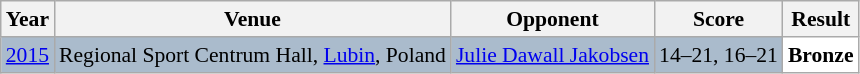<table class="sortable wikitable" style="font-size: 90%;">
<tr>
<th>Year</th>
<th>Venue</th>
<th>Opponent</th>
<th>Score</th>
<th>Result</th>
</tr>
<tr style="background:#AABBCC">
<td align="center"><a href='#'>2015</a></td>
<td align="left">Regional Sport Centrum Hall, <a href='#'>Lubin</a>, Poland</td>
<td align="left"> <a href='#'>Julie Dawall Jakobsen</a></td>
<td align="left">14–21, 16–21</td>
<td style="text-align:left; background:white"> <strong>Bronze</strong></td>
</tr>
</table>
